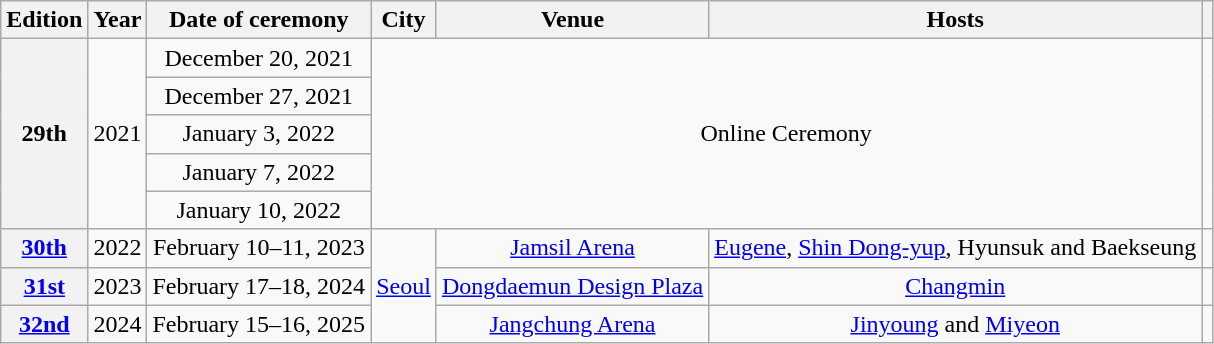<table class="wikitable plainrowheaders" style="text-align:center">
<tr>
<th scope="col">Edition</th>
<th scope="col">Year</th>
<th scope="col">Date of ceremony</th>
<th scope="col">City</th>
<th scope="col">Venue</th>
<th scope="col">Hosts</th>
<th scope="col"></th>
</tr>
<tr>
<th scope="row" style="text-align:center" rowspan="5">29th</th>
<td rowspan="5">2021</td>
<td>December 20, 2021</td>
<td colspan="3" rowspan="5">Online Ceremony</td>
<td rowspan="5"></td>
</tr>
<tr>
<td>December 27, 2021</td>
</tr>
<tr>
<td>January 3, 2022</td>
</tr>
<tr>
<td>January 7, 2022</td>
</tr>
<tr>
<td>January 10, 2022</td>
</tr>
<tr>
<th scope="row" style="text-align:center"><a href='#'>30th</a></th>
<td>2022</td>
<td>February 10–11, 2023</td>
<td rowspan="3"><a href='#'>Seoul</a></td>
<td><a href='#'>Jamsil Arena</a></td>
<td><a href='#'>Eugene</a>, <a href='#'>Shin Dong-yup</a>, Hyunsuk and Baekseung</td>
<td></td>
</tr>
<tr>
<th scope="row" style="text-align:center;"><a href='#'>31st</a></th>
<td>2023</td>
<td>February 17–18, 2024</td>
<td><a href='#'>Dongdaemun Design Plaza</a></td>
<td><a href='#'>Changmin</a></td>
<td></td>
</tr>
<tr>
<th scope="row" style="text-align:center;"><a href='#'>32nd</a></th>
<td>2024</td>
<td>February 15–16, 2025</td>
<td><a href='#'>Jangchung Arena</a></td>
<td><a href='#'>Jinyoung</a> and <a href='#'>Miyeon</a></td>
<td></td>
</tr>
</table>
